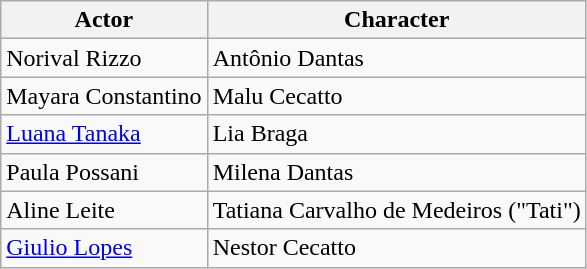<table class="wikitable" style="margin-bottom: 10px;">
<tr>
<th>Actor</th>
<th>Character</th>
</tr>
<tr>
<td>Norival Rizzo</td>
<td>Antônio Dantas</td>
</tr>
<tr>
<td>Mayara Constantino</td>
<td>Malu Cecatto</td>
</tr>
<tr>
<td><a href='#'>Luana Tanaka</a></td>
<td>Lia Braga</td>
</tr>
<tr>
<td>Paula Possani</td>
<td>Milena Dantas</td>
</tr>
<tr>
<td>Aline Leite</td>
<td>Tatiana Carvalho de Medeiros ("Tati")</td>
</tr>
<tr>
<td><a href='#'>Giulio Lopes</a></td>
<td>Nestor Cecatto</td>
</tr>
</table>
